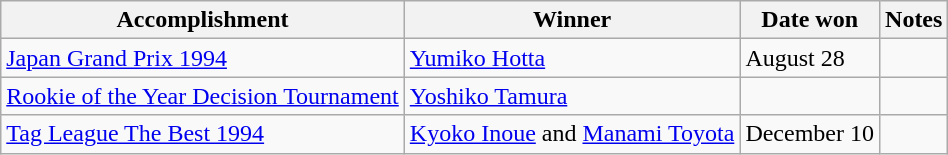<table class="wikitable">
<tr>
<th>Accomplishment</th>
<th>Winner</th>
<th>Date won</th>
<th>Notes</th>
</tr>
<tr>
<td><a href='#'> Japan Grand Prix 1994</a></td>
<td><a href='#'>Yumiko Hotta</a></td>
<td>August 28</td>
</tr>
<tr>
<td><a href='#'>Rookie of the Year Decision Tournament</a></td>
<td><a href='#'>Yoshiko Tamura</a></td>
<td></td>
<td></td>
</tr>
<tr>
<td><a href='#'> Tag League The Best 1994</a></td>
<td><a href='#'>Kyoko Inoue</a> and <a href='#'>Manami Toyota</a></td>
<td>December 10</td>
<td></td>
</tr>
</table>
